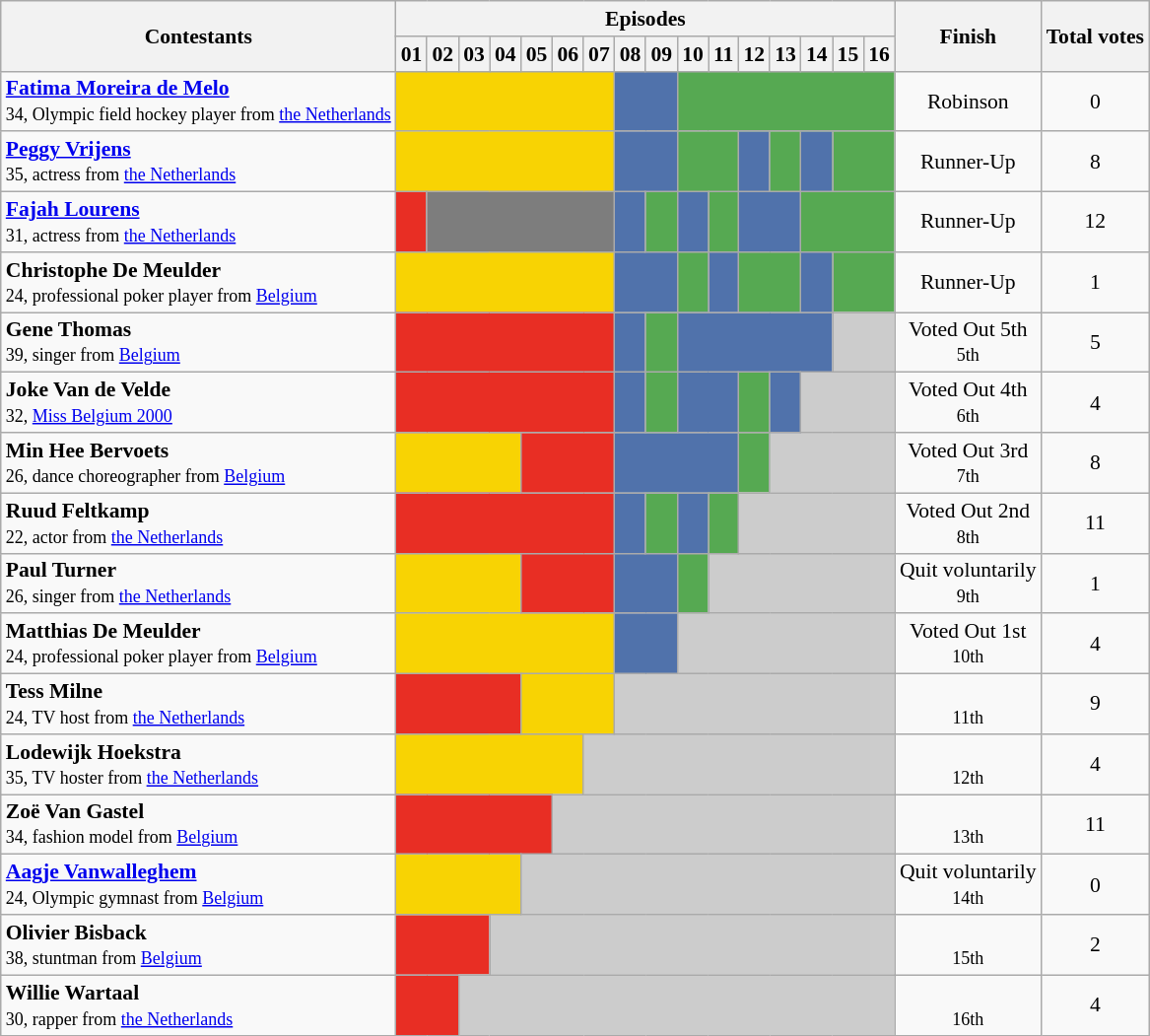<table class="wikitable" style="font-size:90%; text-align:center;">
<tr>
<th rowspan=2>Contestants</th>
<th colspan=16>Episodes</th>
<th rowspan=2>Finish</th>
<th rowspan=2>Total votes</th>
</tr>
<tr>
<th>01</th>
<th>02</th>
<th>03</th>
<th>04</th>
<th>05</th>
<th>06</th>
<th>07</th>
<th>08</th>
<th>09</th>
<th>10</th>
<th>11</th>
<th>12</th>
<th>13</th>
<th>14</th>
<th>15</th>
<th>16</th>
</tr>
<tr>
<td align=left><strong><a href='#'>Fatima Moreira de Melo</a></strong><br><small>34, Olympic field hockey player from <a href='#'>the Netherlands</a></small></td>
<td colspan=7 bgcolor="F8D303"></td>
<td colspan=2 bgcolor="5072AB"></td>
<td colspan=7 bgcolor="56A952"></td>
<td>Robinson</td>
<td>0</td>
</tr>
<tr>
<td align=left><strong><a href='#'>Peggy Vrijens</a></strong><br><small>35, actress from <a href='#'>the Netherlands</a></small></td>
<td colspan=7 bgcolor="F8D303"></td>
<td colspan=2 bgcolor="5072AB"></td>
<td colspan=2 bgcolor="56A952"></td>
<td colspan=1 bgcolor="5072AB"></td>
<td colspan=1 bgcolor="56A952"></td>
<td colspan=1 bgcolor="5072AB"></td>
<td colspan=2 bgcolor="56A952"></td>
<td>Runner-Up</td>
<td>8</td>
</tr>
<tr>
<td align=left><strong><a href='#'>Fajah Lourens</a></strong><br><small>31, actress from <a href='#'>the Netherlands</a></small></td>
<td colspan=1 bgcolor="E82E24"></td>
<td colspan=6 bgcolor="7D7D7D"></td>
<td colspan=1 bgcolor="5072AB"></td>
<td colspan=1 bgcolor="56A952"></td>
<td colspan=1 bgcolor="5072AB"></td>
<td colspan=1 bgcolor="56A952"></td>
<td colspan=2 bgcolor="5072AB"></td>
<td colspan=3 bgcolor="56A952"></td>
<td>Runner-Up</td>
<td>12</td>
</tr>
<tr>
<td align=left><strong>Christophe De Meulder</strong><br><small>24, professional poker player from <a href='#'>Belgium</a></small></td>
<td colspan=7 bgcolor="F8D303"></td>
<td colspan=2 bgcolor="5072AB"></td>
<td colspan=1 bgcolor="56A952"></td>
<td colspan=1 bgcolor="5072AB"></td>
<td colspan=2 bgcolor="56A952"></td>
<td colspan=1 bgcolor="5072AB"></td>
<td colspan=2 bgcolor="56A952"></td>
<td>Runner-Up</td>
<td>1</td>
</tr>
<tr>
<td align=left><strong>Gene Thomas</strong><br><small>39, singer from <a href='#'>Belgium</a></small></td>
<td colspan=7 bgcolor="E82E24"></td>
<td colspan=1 bgcolor="5072AB"></td>
<td colspan=1 bgcolor="56A952"></td>
<td colspan=5 bgcolor="5072AB"></td>
<td colspan=2 bgcolor="CCCCCC"></td>
<td>Voted Out 5th<br><small>5th</small></td>
<td>5</td>
</tr>
<tr>
<td align=left><strong>Joke Van de Velde</strong><br><small>32, <a href='#'>Miss Belgium 2000</a></small></td>
<td colspan=7 bgcolor="E82E24"></td>
<td colspan=1 bgcolor="5072AB"></td>
<td colspan=1 bgcolor="56A952"></td>
<td colspan=2 bgcolor="5072AB"></td>
<td colspan=1 bgcolor="56A952"></td>
<td colspan=1 bgcolor="5072AB"></td>
<td colspan=3 bgcolor="CCCCCC"></td>
<td>Voted Out 4th<br><small>6th</small></td>
<td>4</td>
</tr>
<tr>
<td align=left><strong>Min Hee Bervoets</strong><br><small>26, dance choreographer from <a href='#'>Belgium</a></small></td>
<td colspan=4 bgcolor="F8D303"></td>
<td colspan=3 bgcolor="E82E24"></td>
<td colspan=4 bgcolor="5072AB"></td>
<td colspan=1 bgcolor="56A952"></td>
<td colspan=4 bgcolor="CCCCCC"></td>
<td>Voted Out 3rd<br><small>7th</small></td>
<td>8</td>
</tr>
<tr>
<td align=left><strong>Ruud Feltkamp</strong><br><small>22, actor from <a href='#'>the Netherlands</a></small></td>
<td colspan=7 bgcolor="E82E24"></td>
<td colspan=1 bgcolor="5072AB"></td>
<td colspan=1 bgcolor="56A952"></td>
<td colspan=1 bgcolor="5072AB"></td>
<td colspan=1 bgcolor="56A952"></td>
<td colspan=5 bgcolor="CCCCCC"></td>
<td>Voted Out 2nd<br><small>8th</small></td>
<td>11</td>
</tr>
<tr>
<td align=left><strong>Paul Turner</strong><br><small>26, singer from <a href='#'>the Netherlands</a></small></td>
<td colspan=4 bgcolor="F8D303"></td>
<td colspan=3 bgcolor="E82E24"></td>
<td colspan=2 bgcolor="5072AB"></td>
<td colspan=1 bgcolor="56A952"></td>
<td colspan=6 bgcolor="CCCCCC"></td>
<td>Quit voluntarily<br><small>9th</small></td>
<td>1</td>
</tr>
<tr>
<td align=left><strong>Matthias De Meulder</strong><br><small>24, professional poker player from <a href='#'>Belgium</a></small></td>
<td colspan=7 bgcolor="F8D303"></td>
<td colspan=2 bgcolor="5072AB"></td>
<td colspan=7 bgcolor="CCCCCC"></td>
<td>Voted Out 1st<br><small>10th</small></td>
<td>4</td>
</tr>
<tr>
<td align=left><strong>Tess Milne</strong><br><small>24, TV host from <a href='#'>the Netherlands</a></small></td>
<td colspan=4 bgcolor="E82E24"></td>
<td colspan=3 bgcolor="F8D303"></td>
<td colspan=9 bgcolor="CCCCCC"></td>
<td><br><small>11th</small></td>
<td>9</td>
</tr>
<tr>
<td align=left><strong>Lodewijk Hoekstra</strong><br><small>35, TV hoster from <a href='#'>the Netherlands</a></small></td>
<td colspan=6 bgcolor="F8D303"></td>
<td colspan=10 bgcolor="CCCCCC"></td>
<td><br><small>12th</small></td>
<td>4</td>
</tr>
<tr>
<td align=left><strong>Zoë Van Gastel</strong><br><small>34, fashion model from <a href='#'>Belgium</a></small></td>
<td colspan=5 bgcolor="E82E24"></td>
<td colspan=11 bgcolor="CCCCCC"></td>
<td><br><small>13th</small></td>
<td>11</td>
</tr>
<tr>
<td align=left><strong><a href='#'>Aagje Vanwalleghem</a></strong><br><small>24, Olympic gymnast from <a href='#'>Belgium</a></small></td>
<td colspan=4 bgcolor="F8D303"></td>
<td colspan=12 bgcolor="CCCCCC"></td>
<td>Quit voluntarily<br><small>14th</small></td>
<td>0</td>
</tr>
<tr>
<td align=left><strong>Olivier Bisback</strong><br><small>38, stuntman from <a href='#'>Belgium</a></small></td>
<td colspan=3 bgcolor="E82E24"></td>
<td colspan=13  bgcolor="CCCCCC"></td>
<td><br><small>15th</small></td>
<td>2</td>
</tr>
<tr>
<td align=left><strong>Willie Wartaal</strong><br><small>30, rapper from <a href='#'>the Netherlands</a></small></td>
<td colspan=2 bgcolor="E82E24"></td>
<td colspan=14 bgcolor="CCCCCC"></td>
<td><br><small>16th</small></td>
<td>4</td>
</tr>
</table>
